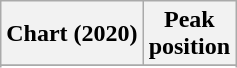<table class="wikitable sortable plainrowheaders" style="text-align:center">
<tr>
<th scope="col">Chart (2020)</th>
<th scope="col">Peak<br>position</th>
</tr>
<tr>
</tr>
<tr>
</tr>
<tr>
</tr>
<tr>
</tr>
<tr>
</tr>
<tr>
</tr>
<tr>
</tr>
<tr>
</tr>
<tr>
</tr>
<tr>
</tr>
<tr>
</tr>
<tr>
</tr>
<tr>
</tr>
</table>
